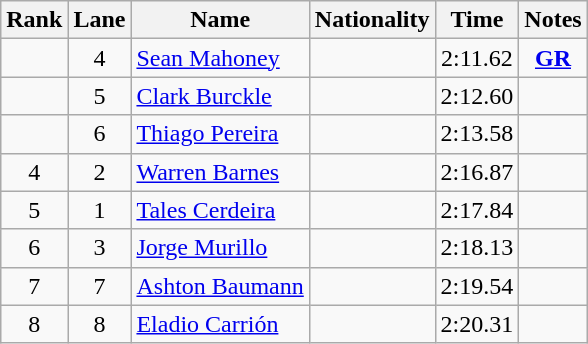<table class="wikitable sortable" style="text-align:center">
<tr>
<th>Rank</th>
<th>Lane</th>
<th>Name</th>
<th>Nationality</th>
<th>Time</th>
<th>Notes</th>
</tr>
<tr>
<td></td>
<td>4</td>
<td align=left><a href='#'>Sean Mahoney</a></td>
<td align=left></td>
<td>2:11.62</td>
<td><strong><a href='#'>GR</a></strong></td>
</tr>
<tr>
<td></td>
<td>5</td>
<td align=left><a href='#'>Clark Burckle</a></td>
<td align=left></td>
<td>2:12.60</td>
<td></td>
</tr>
<tr>
<td></td>
<td>6</td>
<td align=left><a href='#'>Thiago Pereira</a></td>
<td align=left></td>
<td>2:13.58</td>
<td></td>
</tr>
<tr>
<td>4</td>
<td>2</td>
<td align=left><a href='#'>Warren Barnes</a></td>
<td align=left></td>
<td>2:16.87</td>
<td></td>
</tr>
<tr>
<td>5</td>
<td>1</td>
<td align=left><a href='#'>Tales Cerdeira</a></td>
<td align=left></td>
<td>2:17.84</td>
<td></td>
</tr>
<tr>
<td>6</td>
<td>3</td>
<td align=left><a href='#'>Jorge Murillo</a></td>
<td align=left></td>
<td>2:18.13</td>
<td></td>
</tr>
<tr>
<td>7</td>
<td>7</td>
<td align=left><a href='#'>Ashton Baumann</a></td>
<td align=left></td>
<td>2:19.54</td>
<td></td>
</tr>
<tr>
<td>8</td>
<td>8</td>
<td align=left><a href='#'>Eladio Carrión</a></td>
<td align=left></td>
<td>2:20.31</td>
<td></td>
</tr>
</table>
